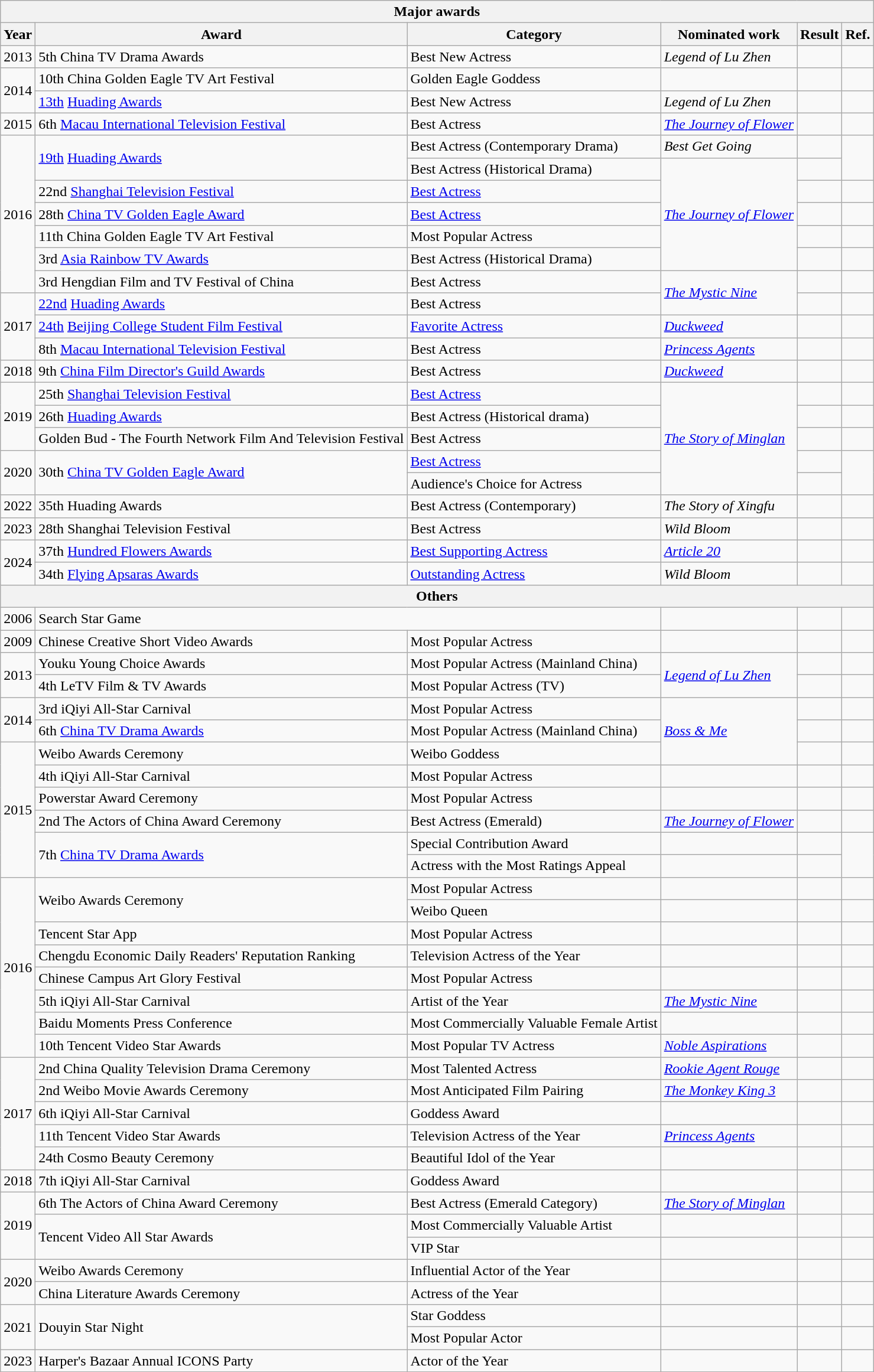<table class="wikitable">
<tr>
<th colspan="6">Major awards</th>
</tr>
<tr>
<th>Year</th>
<th>Award</th>
<th>Category</th>
<th>Nominated work</th>
<th>Result</th>
<th>Ref.</th>
</tr>
<tr>
<td>2013</td>
<td>5th China TV Drama Awards</td>
<td>Best New Actress</td>
<td><em>Legend of Lu Zhen</em></td>
<td></td>
<td></td>
</tr>
<tr>
<td rowspan="2">2014</td>
<td>10th China Golden Eagle TV Art Festival</td>
<td>Golden Eagle Goddess</td>
<td></td>
<td></td>
<td></td>
</tr>
<tr>
<td><a href='#'>13th</a> <a href='#'>Huading Awards</a></td>
<td>Best New Actress</td>
<td><em>Legend of Lu Zhen</em></td>
<td></td>
<td></td>
</tr>
<tr>
<td>2015</td>
<td>6th <a href='#'>Macau International Television Festival</a></td>
<td>Best Actress</td>
<td><em><a href='#'>The Journey of Flower</a></em></td>
<td></td>
<td></td>
</tr>
<tr>
<td rowspan=7>2016</td>
<td rowspan=2><a href='#'>19th</a> <a href='#'>Huading Awards</a></td>
<td>Best Actress (Contemporary Drama)</td>
<td><em>Best Get Going</em></td>
<td></td>
<td rowspan=2></td>
</tr>
<tr>
<td>Best Actress (Historical Drama)</td>
<td rowspan="5"><em><a href='#'>The Journey of Flower</a></em></td>
<td></td>
</tr>
<tr>
<td>22nd <a href='#'>Shanghai Television Festival</a></td>
<td><a href='#'>Best Actress</a></td>
<td></td>
<td></td>
</tr>
<tr>
<td>28th <a href='#'>China TV Golden Eagle Award</a></td>
<td><a href='#'>Best Actress</a></td>
<td></td>
<td></td>
</tr>
<tr>
<td>11th China Golden Eagle TV Art Festival</td>
<td>Most Popular Actress</td>
<td></td>
<td></td>
</tr>
<tr>
<td>3rd <a href='#'>Asia Rainbow TV Awards</a></td>
<td>Best Actress (Historical Drama)</td>
<td></td>
<td></td>
</tr>
<tr>
<td>3rd Hengdian Film and TV Festival of China</td>
<td>Best Actress</td>
<td rowspan=2><em><a href='#'>The Mystic Nine</a></em></td>
<td></td>
<td></td>
</tr>
<tr>
<td rowspan=3>2017</td>
<td><a href='#'>22nd</a> <a href='#'>Huading Awards</a></td>
<td>Best Actress</td>
<td></td>
<td></td>
</tr>
<tr>
<td><a href='#'>24th</a> <a href='#'>Beijing College Student Film Festival</a></td>
<td><a href='#'>Favorite Actress</a></td>
<td><em><a href='#'>Duckweed</a></em></td>
<td></td>
<td></td>
</tr>
<tr>
<td>8th <a href='#'>Macau International Television Festival</a></td>
<td>Best Actress</td>
<td><em><a href='#'>Princess Agents</a></em></td>
<td></td>
<td></td>
</tr>
<tr>
<td rowspan=1>2018</td>
<td>9th <a href='#'>China Film Director's Guild Awards</a></td>
<td>Best Actress</td>
<td><em><a href='#'>Duckweed</a></em></td>
<td></td>
<td></td>
</tr>
<tr>
<td rowspan=3>2019</td>
<td>25th <a href='#'>Shanghai Television Festival</a></td>
<td><a href='#'>Best Actress</a></td>
<td rowspan=5><em><a href='#'>The Story of Minglan</a></em></td>
<td></td>
<td></td>
</tr>
<tr>
<td>26th <a href='#'>Huading Awards</a></td>
<td>Best Actress (Historical drama)</td>
<td></td>
<td></td>
</tr>
<tr>
<td>Golden Bud - The Fourth Network Film And Television Festival</td>
<td>Best Actress</td>
<td></td>
<td></td>
</tr>
<tr>
<td rowspan=2>2020</td>
<td rowspan=2>30th <a href='#'>China TV Golden Eagle Award</a></td>
<td><a href='#'>Best Actress</a></td>
<td></td>
<td rowspan=2></td>
</tr>
<tr>
<td>Audience's Choice for Actress</td>
<td></td>
</tr>
<tr>
<td>2022</td>
<td>35th Huading Awards</td>
<td>Best Actress (Contemporary)</td>
<td><em>The Story of Xingfu</em></td>
<td></td>
<td></td>
</tr>
<tr>
<td>2023</td>
<td>28th Shanghai Television Festival</td>
<td>Best Actress</td>
<td><em>Wild Bloom</em></td>
<td></td>
<td></td>
</tr>
<tr>
<td rowspan=2>2024</td>
<td>37th <a href='#'>Hundred Flowers Awards</a></td>
<td><a href='#'>Best Supporting Actress</a></td>
<td><em><a href='#'>Article 20</a></em></td>
<td></td>
<td></td>
</tr>
<tr>
<td>34th <a href='#'>Flying Apsaras Awards</a></td>
<td><a href='#'>Outstanding Actress</a></td>
<td><em>Wild Bloom</em></td>
<td></td>
<td></td>
</tr>
<tr>
<th colspan="6">Others</th>
</tr>
<tr>
<td rowspan="1">2006</td>
<td colspan=2>Search Star Game</td>
<td></td>
<td></td>
<td></td>
</tr>
<tr>
<td rowspan="1">2009</td>
<td>Chinese Creative Short Video Awards</td>
<td>Most Popular Actress</td>
<td></td>
<td></td>
<td></td>
</tr>
<tr>
<td rowspan="2">2013</td>
<td>Youku Young Choice Awards</td>
<td>Most Popular Actress (Mainland China)</td>
<td rowspan="2"><em><a href='#'>Legend of Lu Zhen</a></em></td>
<td></td>
<td></td>
</tr>
<tr>
<td>4th LeTV Film & TV Awards</td>
<td>Most Popular Actress (TV)</td>
<td></td>
<td></td>
</tr>
<tr>
<td rowspan=2>2014</td>
<td>3rd iQiyi All-Star Carnival</td>
<td>Most Popular Actress</td>
<td rowspan="3"><em><a href='#'>Boss & Me</a></em></td>
<td></td>
<td></td>
</tr>
<tr>
<td>6th <a href='#'>China TV Drama Awards</a></td>
<td>Most Popular Actress (Mainland China)</td>
<td></td>
<td></td>
</tr>
<tr>
<td rowspan="6">2015</td>
<td>Weibo Awards Ceremony</td>
<td>Weibo Goddess</td>
<td></td>
<td></td>
</tr>
<tr>
<td>4th iQiyi All-Star Carnival</td>
<td>Most Popular Actress</td>
<td></td>
<td></td>
<td></td>
</tr>
<tr>
<td>Powerstar Award Ceremony</td>
<td>Most Popular Actress</td>
<td></td>
<td></td>
<td></td>
</tr>
<tr>
<td>2nd The Actors of China Award Ceremony</td>
<td>Best Actress (Emerald)</td>
<td><em><a href='#'>The Journey of Flower</a></em></td>
<td></td>
<td></td>
</tr>
<tr>
<td rowspan=2>7th <a href='#'>China TV Drama Awards</a></td>
<td>Special Contribution Award</td>
<td></td>
<td></td>
<td rowspan=2></td>
</tr>
<tr>
<td>Actress with the Most Ratings Appeal</td>
<td></td>
<td></td>
</tr>
<tr>
<td rowspan=8>2016</td>
<td rowspan="2">Weibo Awards Ceremony</td>
<td>Most Popular Actress</td>
<td></td>
<td></td>
<td></td>
</tr>
<tr>
<td>Weibo Queen</td>
<td></td>
<td></td>
<td></td>
</tr>
<tr>
<td>Tencent Star App</td>
<td>Most Popular Actress</td>
<td></td>
<td></td>
<td></td>
</tr>
<tr>
<td>Chengdu Economic Daily Readers' Reputation Ranking</td>
<td>Television Actress of the Year</td>
<td></td>
<td></td>
<td></td>
</tr>
<tr>
<td>Chinese Campus Art Glory Festival</td>
<td>Most Popular Actress</td>
<td></td>
<td></td>
<td></td>
</tr>
<tr>
<td>5th iQiyi All-Star Carnival</td>
<td>Artist of the Year</td>
<td><em><a href='#'>The Mystic Nine</a></em></td>
<td></td>
<td></td>
</tr>
<tr>
<td>Baidu Moments Press Conference</td>
<td>Most Commercially Valuable Female Artist</td>
<td></td>
<td></td>
<td></td>
</tr>
<tr>
<td>10th Tencent Video Star Awards</td>
<td>Most Popular TV Actress</td>
<td><em><a href='#'>Noble Aspirations</a></em></td>
<td></td>
<td></td>
</tr>
<tr>
<td rowspan="5">2017</td>
<td>2nd China Quality Television Drama Ceremony</td>
<td>Most Talented Actress</td>
<td><em><a href='#'>Rookie Agent Rouge</a></em></td>
<td></td>
<td></td>
</tr>
<tr>
<td>2nd Weibo Movie Awards Ceremony</td>
<td>Most Anticipated Film Pairing</td>
<td><em><a href='#'>The Monkey King 3</a></em></td>
<td></td>
<td></td>
</tr>
<tr>
<td>6th iQiyi All-Star Carnival</td>
<td>Goddess Award</td>
<td></td>
<td></td>
<td></td>
</tr>
<tr>
<td>11th Tencent Video Star Awards</td>
<td>Television Actress of the Year</td>
<td><em><a href='#'>Princess Agents</a></em></td>
<td></td>
<td></td>
</tr>
<tr>
<td>24th Cosmo Beauty Ceremony</td>
<td>Beautiful Idol of the Year</td>
<td></td>
<td></td>
<td></td>
</tr>
<tr>
<td>2018</td>
<td>7th iQiyi All-Star Carnival</td>
<td>Goddess Award</td>
<td></td>
<td></td>
<td></td>
</tr>
<tr>
<td rowspan=3>2019</td>
<td>6th The Actors of China Award Ceremony</td>
<td>Best Actress (Emerald Category)</td>
<td><em><a href='#'>The Story of Minglan</a></em></td>
<td></td>
<td></td>
</tr>
<tr>
<td rowspan=2>Tencent Video All Star Awards</td>
<td>Most Commercially Valuable Artist</td>
<td></td>
<td></td>
<td></td>
</tr>
<tr>
<td>VIP Star</td>
<td></td>
<td></td>
<td></td>
</tr>
<tr>
<td rowspan="2">2020</td>
<td>Weibo Awards Ceremony</td>
<td>Influential Actor of the Year</td>
<td></td>
<td></td>
<td></td>
</tr>
<tr>
<td>China Literature Awards Ceremony</td>
<td>Actress of the Year</td>
<td></td>
<td></td>
<td></td>
</tr>
<tr>
<td rowspan="2">2021</td>
<td rowspan="2">Douyin Star Night</td>
<td>Star Goddess</td>
<td></td>
<td></td>
<td></td>
</tr>
<tr>
<td>Most Popular Actor</td>
<td></td>
<td></td>
<td></td>
</tr>
<tr>
<td>2023</td>
<td>Harper's Bazaar Annual ICONS Party</td>
<td>Actor of the Year</td>
<td></td>
<td></td>
<td></td>
</tr>
</table>
